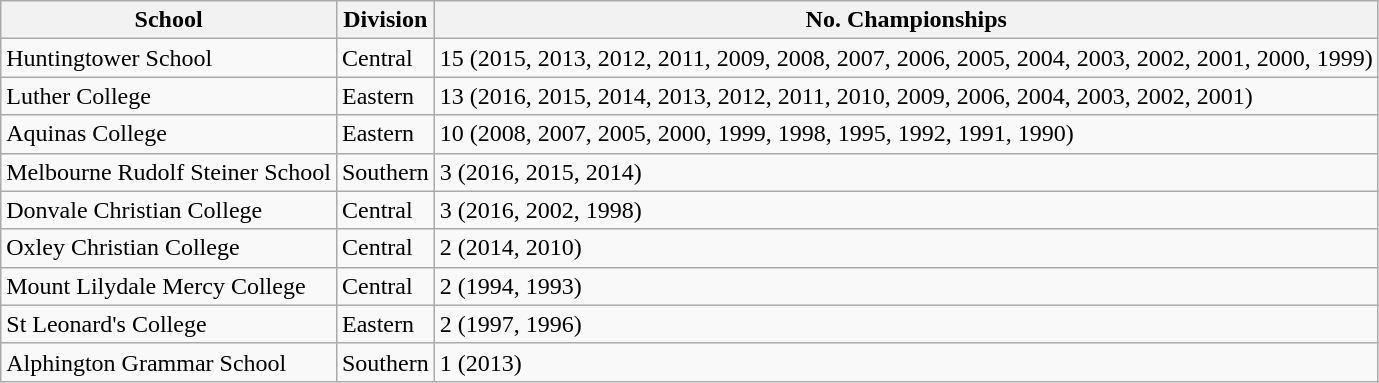<table class="wikitable">
<tr>
<th>School</th>
<th>Division</th>
<th>No. Championships</th>
</tr>
<tr>
<td>Huntingtower School</td>
<td>Central</td>
<td>15 (2015, 2013, 2012, 2011, 2009, 2008, 2007, 2006, 2005, 2004, 2003, 2002, 2001, 2000, 1999)</td>
</tr>
<tr>
<td>Luther College</td>
<td>Eastern</td>
<td>13 (2016, 2015, 2014, 2013, 2012, 2011, 2010, 2009, 2006, 2004, 2003, 2002, 2001)</td>
</tr>
<tr>
<td>Aquinas College</td>
<td>Eastern</td>
<td>10 (2008, 2007, 2005, 2000, 1999, 1998, 1995, 1992, 1991, 1990)</td>
</tr>
<tr>
<td>Melbourne Rudolf Steiner School</td>
<td>Southern</td>
<td>3 (2016, 2015, 2014)</td>
</tr>
<tr>
<td>Donvale Christian College</td>
<td>Central</td>
<td>3 (2016, 2002, 1998)</td>
</tr>
<tr>
<td>Oxley Christian College</td>
<td>Central</td>
<td>2 (2014, 2010)</td>
</tr>
<tr>
<td>Mount Lilydale Mercy College</td>
<td>Central</td>
<td>2 (1994, 1993)</td>
</tr>
<tr>
<td>St Leonard's College</td>
<td>Eastern</td>
<td>2 (1997, 1996)</td>
</tr>
<tr>
<td>Alphington Grammar School</td>
<td>Southern</td>
<td>1 (2013)</td>
</tr>
</table>
